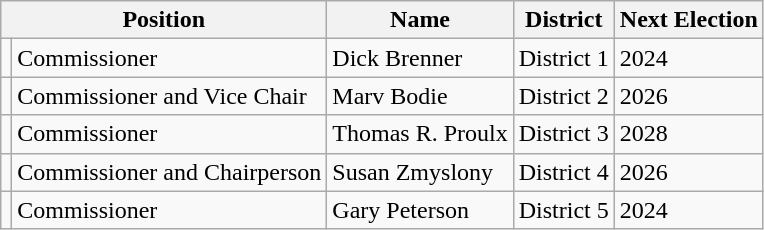<table class="wikitable">
<tr>
<th colspan="2">Position</th>
<th>Name</th>
<th>District</th>
<th>Next Election</th>
</tr>
<tr>
<td></td>
<td>Commissioner</td>
<td>Dick Brenner</td>
<td>District 1</td>
<td>2024</td>
</tr>
<tr>
<td></td>
<td>Commissioner and Vice Chair</td>
<td>Marv Bodie</td>
<td>District 2</td>
<td>2026</td>
</tr>
<tr>
<td></td>
<td>Commissioner</td>
<td>Thomas R. Proulx</td>
<td>District 3</td>
<td>2028</td>
</tr>
<tr>
<td></td>
<td>Commissioner and Chairperson</td>
<td>Susan Zmyslony</td>
<td>District 4</td>
<td>2026</td>
</tr>
<tr>
<td></td>
<td>Commissioner</td>
<td>Gary Peterson</td>
<td>District 5</td>
<td>2024</td>
</tr>
</table>
